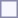<table style="border:1px solid #8888aa; background-color:#f7f8ff; padding:5px; font-size:95%; margin: 0px 12px 12px 0px;">
</table>
